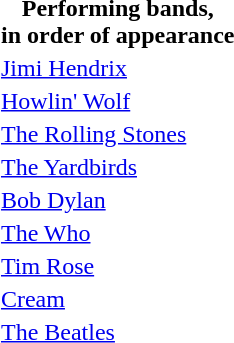<table align=right>
<tr>
<th>Performing bands,<br>in order of appearance</th>
</tr>
<tr>
<td><a href='#'>Jimi Hendrix</a></td>
</tr>
<tr>
<td><a href='#'>Howlin' Wolf</a></td>
</tr>
<tr>
<td><a href='#'>The Rolling Stones</a></td>
</tr>
<tr>
<td><a href='#'>The Yardbirds</a></td>
</tr>
<tr>
<td><a href='#'>Bob Dylan</a></td>
</tr>
<tr>
<td><a href='#'>The Who</a></td>
</tr>
<tr>
<td><a href='#'>Tim Rose</a></td>
</tr>
<tr>
<td><a href='#'>Cream</a></td>
</tr>
<tr>
<td><a href='#'>The Beatles</a></td>
</tr>
</table>
